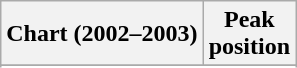<table class="wikitable sortable plainrowheaders" style="text-align:center;">
<tr>
<th scope="col">Chart (2002–2003)</th>
<th scope="col">Peak<br>position</th>
</tr>
<tr>
</tr>
<tr>
</tr>
</table>
